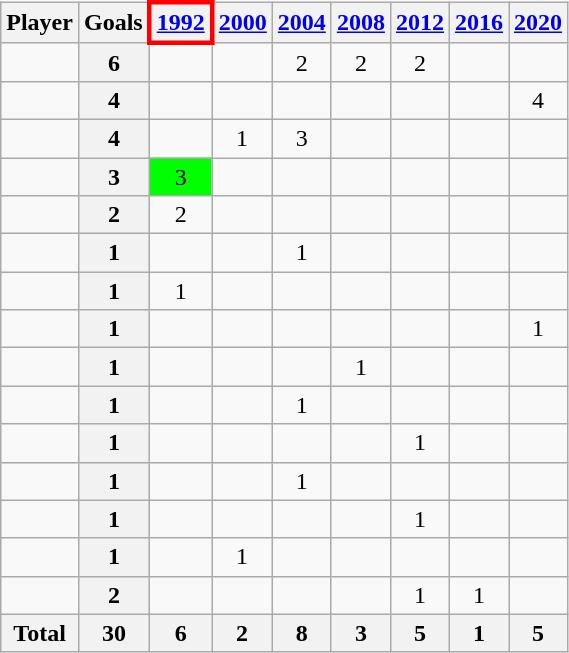<table class="wikitable sortable" style="text-align:center;">
<tr>
<th>Player</th>
<th>Goals</th>
<th style="border:3px solid red"><a href='#'>1992</a></th>
<th><a href='#'>2000</a></th>
<th><a href='#'>2004</a></th>
<th><a href='#'>2008</a></th>
<th><a href='#'>2012</a></th>
<th><a href='#'>2016</a></th>
<th><a href='#'>2020</a></th>
</tr>
<tr>
<td align="left"></td>
<th>6</th>
<td></td>
<td></td>
<td>2</td>
<td>2</td>
<td>2</td>
<td></td>
<td></td>
</tr>
<tr>
<td align="left"></td>
<th>4</th>
<td></td>
<td></td>
<td></td>
<td></td>
<td></td>
<td></td>
<td>4</td>
</tr>
<tr>
<td align="left"></td>
<th>4</th>
<td></td>
<td>1</td>
<td>3</td>
<td></td>
<td></td>
<td></td>
<td></td>
</tr>
<tr>
<td align="left"></td>
<th>3</th>
<td style="background:#00FF00">3</td>
<td></td>
<td></td>
<td></td>
<td></td>
<td></td>
<td></td>
</tr>
<tr>
<td align="left"></td>
<th>2</th>
<td>2</td>
<td></td>
<td></td>
<td></td>
<td></td>
<td></td>
<td></td>
</tr>
<tr>
<td align="left"></td>
<th>1</th>
<td></td>
<td></td>
<td>1</td>
<td></td>
<td></td>
<td></td>
<td></td>
</tr>
<tr>
<td align="left"></td>
<th>1</th>
<td>1</td>
<td></td>
<td></td>
<td></td>
<td></td>
<td></td>
<td></td>
</tr>
<tr>
<td align="left"></td>
<th>1</th>
<td></td>
<td></td>
<td></td>
<td></td>
<td></td>
<td></td>
<td>1</td>
</tr>
<tr>
<td align="left"></td>
<th>1</th>
<td></td>
<td></td>
<td></td>
<td>1</td>
<td></td>
<td></td>
<td></td>
</tr>
<tr>
<td align="left"></td>
<th>1</th>
<td></td>
<td></td>
<td>1</td>
<td></td>
<td></td>
<td></td>
<td></td>
</tr>
<tr>
<td align="left"></td>
<th>1</th>
<td></td>
<td></td>
<td></td>
<td></td>
<td>1</td>
<td></td>
<td></td>
</tr>
<tr>
<td align="left"></td>
<th>1</th>
<td></td>
<td></td>
<td>1</td>
<td></td>
<td></td>
<td></td>
<td></td>
</tr>
<tr>
<td align="left"></td>
<th>1</th>
<td></td>
<td></td>
<td></td>
<td></td>
<td>1</td>
<td></td>
<td></td>
</tr>
<tr>
<td align="left"></td>
<th>1</th>
<td></td>
<td>1</td>
<td></td>
<td></td>
<td></td>
<td></td>
<td></td>
</tr>
<tr>
<td align="left"></td>
<th>2</th>
<td></td>
<td></td>
<td></td>
<td></td>
<td>1</td>
<td>1</td>
<td></td>
</tr>
<tr class="sortbottom">
<th>Total</th>
<th>30</th>
<th>6</th>
<th>2</th>
<th>8</th>
<th>3</th>
<th>5</th>
<th>1</th>
<th>5</th>
</tr>
</table>
